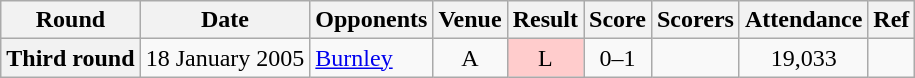<table class="wikitable plainrowheaders" style="text-align:center">
<tr>
<th scope="col">Round</th>
<th scope="col">Date</th>
<th scope="col">Opponents</th>
<th scope="col">Venue</th>
<th scope="col">Result</th>
<th scope="col">Score</th>
<th scope="col">Scorers</th>
<th scope="col">Attendance</th>
<th scope="col" class="unsortable">Ref</th>
</tr>
<tr>
<th scope=row>Third round</th>
<td align=left>18 January 2005</td>
<td align=left><a href='#'>Burnley</a></td>
<td>A</td>
<td style="background:#fcc">L</td>
<td>0–1</td>
<td align=left></td>
<td>19,033</td>
<td align=center></td>
</tr>
</table>
